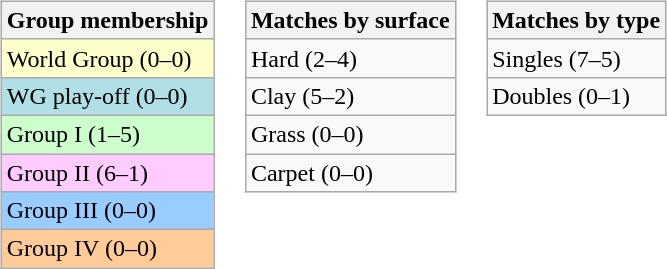<table>
<tr valign=top>
<td><br><table class=wikitable>
<tr>
<th>Group membership</th>
</tr>
<tr bgcolor=#FFFFCC>
<td>World Group (0–0)</td>
</tr>
<tr style="background:#B0E0E6;">
<td>WG play-off (0–0)</td>
</tr>
<tr bgcolor=#CCFFCC>
<td>Group I (1–5)</td>
</tr>
<tr bgcolor=#FFCCFF>
<td>Group II (6–1)</td>
</tr>
<tr bgcolor=#99CCFF>
<td>Group III (0–0)</td>
</tr>
<tr bgcolor=#FFCC99>
<td>Group IV (0–0)</td>
</tr>
</table>
</td>
<td><br><table class=wikitable>
<tr>
<th>Matches by surface</th>
</tr>
<tr>
<td>Hard (2–4)</td>
</tr>
<tr>
<td>Clay (5–2)</td>
</tr>
<tr>
<td>Grass (0–0)</td>
</tr>
<tr>
<td>Carpet (0–0)</td>
</tr>
</table>
</td>
<td><br><table class=wikitable>
<tr>
<th>Matches by type</th>
</tr>
<tr>
<td>Singles (7–5)</td>
</tr>
<tr>
<td>Doubles (0–1)</td>
</tr>
</table>
</td>
</tr>
</table>
